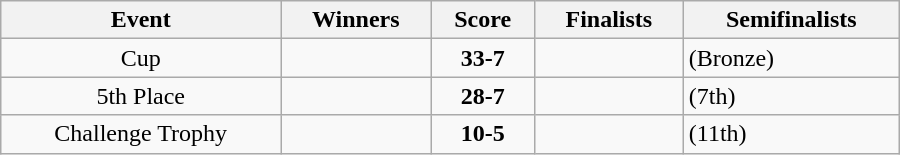<table class="wikitable" width=600 style="text-align: center">
<tr>
<th>Event</th>
<th>Winners</th>
<th>Score</th>
<th>Finalists</th>
<th>Semifinalists</th>
</tr>
<tr>
<td>Cup</td>
<td align=left><strong></strong></td>
<td><strong>33-7</strong></td>
<td align=left></td>
<td align=left> (Bronze)<br></td>
</tr>
<tr>
<td>5th Place</td>
<td align=left><strong></strong></td>
<td><strong>28-7</strong></td>
<td align=left></td>
<td align=left> (7th)<br></td>
</tr>
<tr>
<td>Challenge Trophy</td>
<td align=left><strong></strong></td>
<td><strong>10-5</strong></td>
<td align=left></td>
<td align=left> (11th)<br></td>
</tr>
</table>
